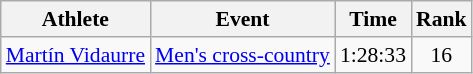<table class=wikitable style=font-size:90%;>
<tr>
<th>Athlete</th>
<th>Event</th>
<th>Time</th>
<th>Rank</th>
</tr>
<tr align=center>
<td align=left><a href='#'>Martín Vidaurre</a></td>
<td align=left><a href='#'>Men's cross-country</a></td>
<td>1:28:33</td>
<td>16</td>
</tr>
</table>
